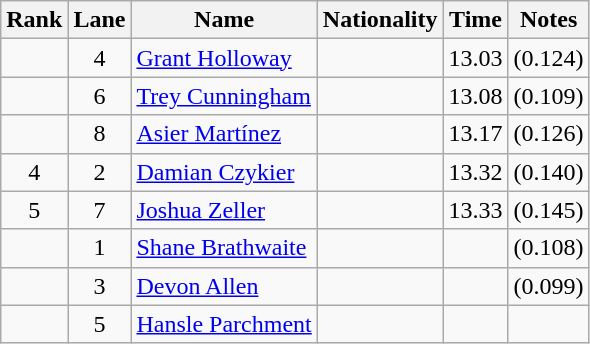<table class="wikitable sortable" style="text-align:center">
<tr>
<th>Rank</th>
<th>Lane</th>
<th>Name</th>
<th>Nationality</th>
<th>Time</th>
<th>Notes</th>
</tr>
<tr>
<td></td>
<td>4</td>
<td align=left><a href='#'>Grant Holloway</a></td>
<td align=left></td>
<td>13.03</td>
<td>(0.124)</td>
</tr>
<tr>
<td></td>
<td>6</td>
<td align=left><a href='#'>Trey Cunningham</a></td>
<td align=left></td>
<td>13.08</td>
<td>(0.109)</td>
</tr>
<tr>
<td></td>
<td>8</td>
<td align=left><a href='#'>Asier Martínez</a></td>
<td align=left></td>
<td>13.17 </td>
<td>(0.126)</td>
</tr>
<tr>
<td>4</td>
<td>2</td>
<td align=left><a href='#'>Damian Czykier</a></td>
<td align=left></td>
<td>13.32</td>
<td>(0.140)</td>
</tr>
<tr>
<td>5</td>
<td>7</td>
<td align=left><a href='#'>Joshua Zeller</a></td>
<td align=left></td>
<td>13.33</td>
<td>(0.145)</td>
</tr>
<tr>
<td></td>
<td>1</td>
<td align=left><a href='#'>Shane Brathwaite</a></td>
<td align=left></td>
<td></td>
<td>(0.108)</td>
</tr>
<tr>
<td></td>
<td>3</td>
<td align=left><a href='#'>Devon Allen</a></td>
<td align=left></td>
<td></td>
<td>(0.099)</td>
</tr>
<tr>
<td></td>
<td>5</td>
<td align=left><a href='#'>Hansle Parchment</a></td>
<td align=left></td>
<td></td>
<td></td>
</tr>
</table>
